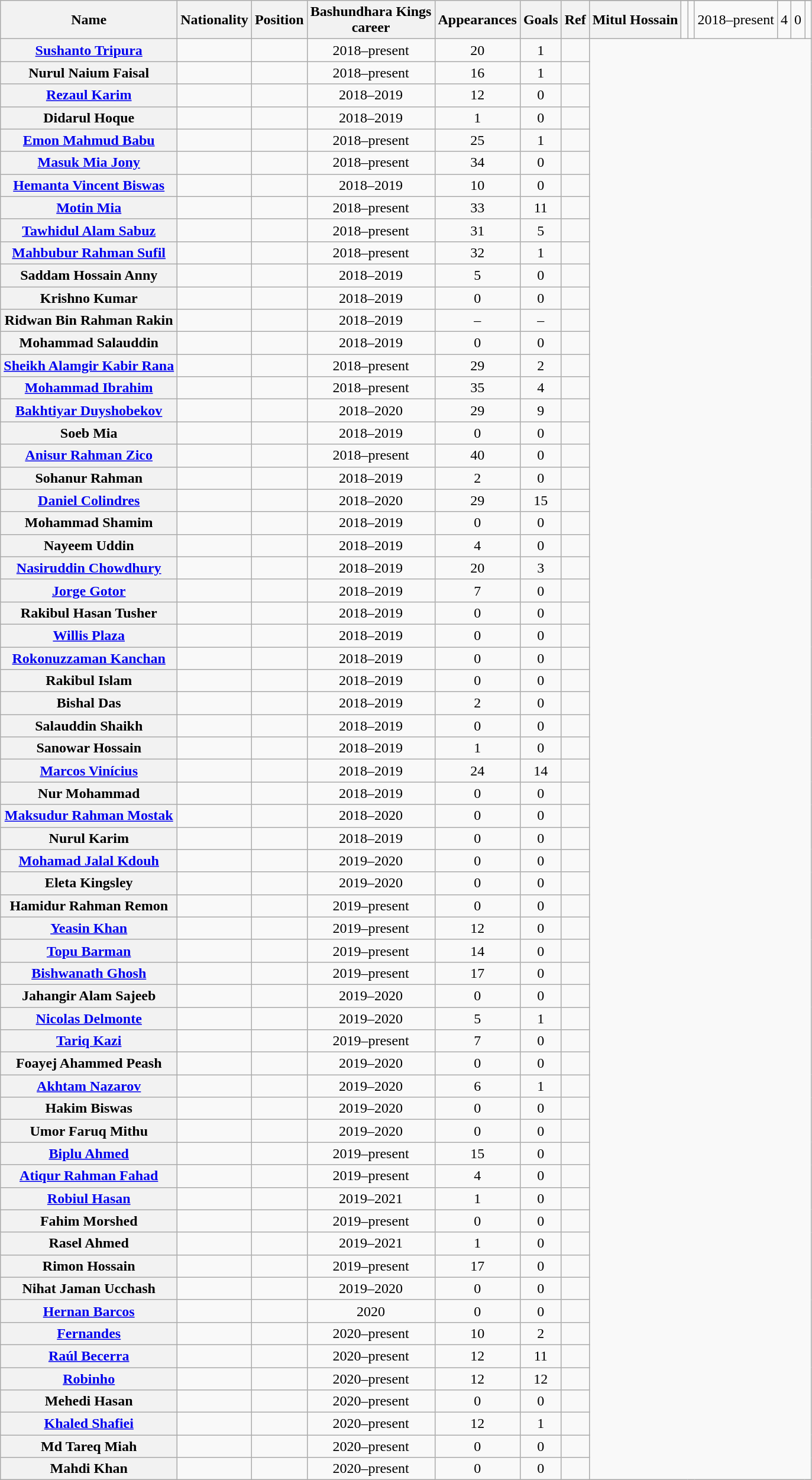<table class="wikitable plainrowheaders sortable" style="text-align:center">
<tr>
<th scope="col" rowspan="2">Name</th>
<th scope="col" rowspan="2">Nationality</th>
<th scope="col" rowspan="2">Position</th>
<th scope="col" rowspan="2">Bashundhara Kings<br>career</th>
<th scope="col" rowspan="2">Appearances</th>
<th scope="col" rowspan="2">Goals</th>
<th scope="col" rowspan="2">Ref</th>
</tr>
<tr>
<th scope="row" align="left">Mitul Hossain</th>
<td></td>
<td></td>
<td>2018–present</td>
<td>4</td>
<td>0</td>
<td></td>
</tr>
<tr>
<th scope="row" align="left"><a href='#'>Sushanto Tripura</a></th>
<td></td>
<td></td>
<td>2018–present</td>
<td>20</td>
<td>1</td>
<td></td>
</tr>
<tr>
<th scope="row" align="left">Nurul Naium Faisal</th>
<td></td>
<td></td>
<td>2018–present</td>
<td>16</td>
<td>1</td>
<td></td>
</tr>
<tr>
<th scope="row" align="left"><a href='#'>Rezaul Karim</a></th>
<td></td>
<td></td>
<td>2018–2019</td>
<td>12</td>
<td>0</td>
<td></td>
</tr>
<tr>
<th scope="row" align="left">Didarul Hoque</th>
<td></td>
<td></td>
<td>2018–2019</td>
<td>1</td>
<td>0</td>
<td></td>
</tr>
<tr>
<th scope="row" align="left"><a href='#'>Emon Mahmud Babu</a></th>
<td></td>
<td></td>
<td>2018–present</td>
<td>25</td>
<td>1</td>
<td></td>
</tr>
<tr>
<th scope="row" align="left"><a href='#'>Masuk Mia Jony</a></th>
<td></td>
<td></td>
<td>2018–present</td>
<td>34</td>
<td>0</td>
<td></td>
</tr>
<tr>
<th scope="row" align="left"><a href='#'>Hemanta Vincent Biswas</a></th>
<td></td>
<td></td>
<td>2018–2019</td>
<td>10</td>
<td>0</td>
<td></td>
</tr>
<tr>
<th scope="row" align="left"><a href='#'>Motin Mia</a></th>
<td></td>
<td></td>
<td>2018–present</td>
<td>33</td>
<td>11</td>
<td></td>
</tr>
<tr>
<th scope="row" align="left"><a href='#'>Tawhidul Alam Sabuz</a></th>
<td></td>
<td></td>
<td>2018–present</td>
<td>31</td>
<td>5</td>
<td></td>
</tr>
<tr>
<th scope="row" align="left"><a href='#'>Mahbubur Rahman Sufil</a></th>
<td></td>
<td></td>
<td>2018–present</td>
<td>32</td>
<td>1</td>
<td></td>
</tr>
<tr>
<th scope="row" align="left">Saddam Hossain Anny</th>
<td></td>
<td></td>
<td>2018–2019</td>
<td>5</td>
<td>0</td>
<td></td>
</tr>
<tr>
<th scope="row" align="left">Krishno Kumar</th>
<td></td>
<td></td>
<td>2018–2019</td>
<td>0</td>
<td>0</td>
<td></td>
</tr>
<tr>
<th scope="row" align="left">Ridwan Bin Rahman Rakin</th>
<td></td>
<td></td>
<td>2018–2019</td>
<td>–</td>
<td>–</td>
<td></td>
</tr>
<tr>
<th scope="row" align="left">Mohammad Salauddin</th>
<td></td>
<td></td>
<td>2018–2019</td>
<td>0</td>
<td>0</td>
<td></td>
</tr>
<tr>
<th scope="row" align="left"><a href='#'>Sheikh Alamgir Kabir Rana</a></th>
<td></td>
<td></td>
<td>2018–present</td>
<td>29</td>
<td>2</td>
<td></td>
</tr>
<tr>
<th scope="row" align="left"><a href='#'>Mohammad Ibrahim</a></th>
<td></td>
<td></td>
<td>2018–present</td>
<td>35</td>
<td>4</td>
<td></td>
</tr>
<tr>
<th scope="row" align="left"><a href='#'>Bakhtiyar Duyshobekov</a></th>
<td></td>
<td></td>
<td>2018–2020</td>
<td>29</td>
<td>9</td>
<td></td>
</tr>
<tr>
<th scope="row" align="left">Soeb Mia</th>
<td></td>
<td></td>
<td>2018–2019</td>
<td>0</td>
<td>0</td>
<td></td>
</tr>
<tr>
<th scope="row" align="left"><a href='#'>Anisur Rahman Zico</a></th>
<td></td>
<td></td>
<td>2018–present</td>
<td>40</td>
<td>0</td>
<td></td>
</tr>
<tr>
<th scope="row" align="left">Sohanur Rahman</th>
<td></td>
<td></td>
<td>2018–2019</td>
<td>2</td>
<td>0</td>
<td></td>
</tr>
<tr>
<th scope="row" align="left"><a href='#'>Daniel Colindres</a></th>
<td></td>
<td></td>
<td>2018–2020</td>
<td>29</td>
<td>15</td>
<td></td>
</tr>
<tr>
<th scope="row" align="left">Mohammad Shamim</th>
<td></td>
<td></td>
<td>2018–2019</td>
<td>0</td>
<td>0</td>
<td></td>
</tr>
<tr>
<th scope="row" align="left">Nayeem Uddin</th>
<td></td>
<td></td>
<td>2018–2019</td>
<td>4</td>
<td>0</td>
<td></td>
</tr>
<tr>
<th scope="row" align="left"><a href='#'>Nasiruddin Chowdhury</a></th>
<td></td>
<td></td>
<td>2018–2019</td>
<td>20</td>
<td>3</td>
<td></td>
</tr>
<tr>
<th scope="row" align="left"><a href='#'>Jorge Gotor</a></th>
<td></td>
<td></td>
<td>2018–2019</td>
<td>7</td>
<td>0</td>
<td></td>
</tr>
<tr>
<th scope="row" align="left">Rakibul Hasan Tusher</th>
<td></td>
<td></td>
<td>2018–2019</td>
<td>0</td>
<td>0</td>
<td></td>
</tr>
<tr>
<th scope="row" align="left"><a href='#'>Willis Plaza</a></th>
<td></td>
<td></td>
<td>2018–2019</td>
<td>0</td>
<td>0</td>
<td></td>
</tr>
<tr>
<th scope="row" align="left"><a href='#'>Rokonuzzaman Kanchan</a></th>
<td></td>
<td></td>
<td>2018–2019</td>
<td>0</td>
<td>0</td>
<td></td>
</tr>
<tr>
<th scope="row" align="left">Rakibul Islam</th>
<td></td>
<td></td>
<td>2018–2019</td>
<td>0</td>
<td>0</td>
<td></td>
</tr>
<tr>
<th scope="row" align="left">Bishal Das</th>
<td></td>
<td></td>
<td>2018–2019</td>
<td>2</td>
<td>0</td>
<td></td>
</tr>
<tr>
<th scope="row" align="left">Salauddin Shaikh</th>
<td></td>
<td></td>
<td>2018–2019</td>
<td>0</td>
<td>0</td>
<td></td>
</tr>
<tr>
<th scope="row" align="left">Sanowar Hossain</th>
<td></td>
<td></td>
<td>2018–2019</td>
<td>1</td>
<td>0</td>
<td></td>
</tr>
<tr>
<th scope="row" align="left"><a href='#'>Marcos Vinícius</a></th>
<td></td>
<td></td>
<td>2018–2019</td>
<td>24</td>
<td>14</td>
<td></td>
</tr>
<tr>
<th scope="row" align="left">Nur Mohammad</th>
<td></td>
<td></td>
<td>2018–2019</td>
<td>0</td>
<td>0</td>
<td></td>
</tr>
<tr>
<th scope="row" align="left"><a href='#'>Maksudur Rahman Mostak</a></th>
<td></td>
<td></td>
<td>2018–2020</td>
<td>0</td>
<td>0</td>
<td></td>
</tr>
<tr>
<th scope="row" align="left">Nurul Karim</th>
<td></td>
<td></td>
<td>2018–2019</td>
<td>0</td>
<td>0</td>
<td></td>
</tr>
<tr>
<th scope="row" align="left"><a href='#'>Mohamad Jalal Kdouh</a></th>
<td></td>
<td></td>
<td>2019–2020</td>
<td>0</td>
<td>0</td>
<td></td>
</tr>
<tr>
<th scope="row" align="left">Eleta Kingsley</th>
<td></td>
<td></td>
<td>2019–2020</td>
<td>0</td>
<td>0</td>
<td></td>
</tr>
<tr>
<th scope="row" align="left">Hamidur Rahman Remon</th>
<td></td>
<td></td>
<td>2019–present</td>
<td>0</td>
<td>0</td>
<td></td>
</tr>
<tr>
<th scope="row" align="left"><a href='#'>Yeasin Khan</a></th>
<td></td>
<td></td>
<td>2019–present</td>
<td>12</td>
<td>0</td>
<td></td>
</tr>
<tr>
<th scope="row" align="left"><a href='#'>Topu Barman</a></th>
<td></td>
<td></td>
<td>2019–present</td>
<td>14</td>
<td>0</td>
<td></td>
</tr>
<tr>
<th scope="row" align="left"><a href='#'>Bishwanath Ghosh</a></th>
<td></td>
<td></td>
<td>2019–present</td>
<td>17</td>
<td>0</td>
<td></td>
</tr>
<tr>
<th scope="row" align="left">Jahangir Alam Sajeeb</th>
<td></td>
<td></td>
<td>2019–2020</td>
<td>0</td>
<td>0</td>
<td></td>
</tr>
<tr>
<th scope="row" align="left"><a href='#'>Nicolas Delmonte</a></th>
<td></td>
<td></td>
<td>2019–2020</td>
<td>5</td>
<td>1</td>
<td></td>
</tr>
<tr>
<th scope="row" align="left"><a href='#'>Tariq Kazi</a></th>
<td></td>
<td></td>
<td>2019–present</td>
<td>7</td>
<td>0</td>
<td></td>
</tr>
<tr>
<th scope="row" align="left">Foayej Ahammed Peash</th>
<td></td>
<td></td>
<td>2019–2020</td>
<td>0</td>
<td>0</td>
<td></td>
</tr>
<tr>
<th scope="row" align="left"><a href='#'>Akhtam Nazarov</a></th>
<td></td>
<td></td>
<td>2019–2020</td>
<td>6</td>
<td>1</td>
<td></td>
</tr>
<tr>
<th scope="row" align="left">Hakim Biswas</th>
<td></td>
<td></td>
<td>2019–2020</td>
<td>0</td>
<td>0</td>
<td></td>
</tr>
<tr>
<th scope="row" align="left">Umor Faruq Mithu</th>
<td></td>
<td></td>
<td>2019–2020</td>
<td>0</td>
<td>0</td>
<td></td>
</tr>
<tr>
<th scope="row" align="left"><a href='#'>Biplu Ahmed</a></th>
<td></td>
<td></td>
<td>2019–present</td>
<td>15</td>
<td>0</td>
<td></td>
</tr>
<tr>
<th scope="row" align="left"><a href='#'>Atiqur Rahman Fahad</a></th>
<td></td>
<td></td>
<td>2019–present</td>
<td>4</td>
<td>0</td>
<td></td>
</tr>
<tr>
<th scope="row" align="left"><a href='#'>Robiul Hasan</a></th>
<td></td>
<td></td>
<td>2019–2021</td>
<td>1</td>
<td>0</td>
<td></td>
</tr>
<tr>
<th scope="row" align="left">Fahim Morshed</th>
<td></td>
<td></td>
<td>2019–present</td>
<td>0</td>
<td>0</td>
<td></td>
</tr>
<tr>
<th scope="row" align="left">Rasel Ahmed</th>
<td></td>
<td></td>
<td>2019–2021</td>
<td>1</td>
<td>0</td>
<td></td>
</tr>
<tr>
<th scope="row" align="left">Rimon Hossain</th>
<td></td>
<td></td>
<td>2019–present</td>
<td>17</td>
<td>0</td>
<td></td>
</tr>
<tr>
<th scope="row" align="left">Nihat Jaman Ucchash</th>
<td></td>
<td></td>
<td>2019–2020</td>
<td>0</td>
<td>0</td>
<td></td>
</tr>
<tr>
<th scope="row" align="left"><a href='#'>Hernan Barcos</a></th>
<td></td>
<td></td>
<td>2020</td>
<td>0</td>
<td>0</td>
<td></td>
</tr>
<tr>
<th scope="row" align="left"><a href='#'>Fernandes</a></th>
<td></td>
<td></td>
<td>2020–present</td>
<td>10</td>
<td>2</td>
<td></td>
</tr>
<tr>
<th scope="row" align="left"><a href='#'>Raúl Becerra</a></th>
<td></td>
<td></td>
<td>2020–present</td>
<td>12</td>
<td>11</td>
<td></td>
</tr>
<tr>
<th scope="row" align="left"><a href='#'>Robinho</a></th>
<td></td>
<td></td>
<td>2020–present</td>
<td>12</td>
<td>12</td>
<td></td>
</tr>
<tr>
<th scope="row" align="left">Mehedi Hasan</th>
<td></td>
<td></td>
<td>2020–present</td>
<td>0</td>
<td>0</td>
<td></td>
</tr>
<tr>
<th scope="row" align="left"><a href='#'>Khaled Shafiei</a></th>
<td></td>
<td></td>
<td>2020–present</td>
<td>12</td>
<td>1</td>
<td></td>
</tr>
<tr>
<th scope="row" align="left">Md Tareq Miah</th>
<td></td>
<td></td>
<td>2020–present</td>
<td>0</td>
<td>0</td>
<td></td>
</tr>
<tr>
<th scope="row" align="left">Mahdi Khan</th>
<td></td>
<td></td>
<td>2020–present</td>
<td>0</td>
<td>0</td>
<td></td>
</tr>
</table>
